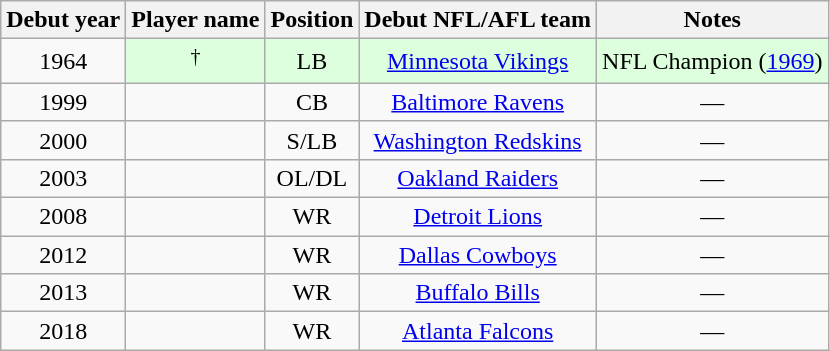<table class="wikitable sortable" style="text-align: center;">
<tr>
<th>Debut year</th>
<th>Player name</th>
<th>Position</th>
<th>Debut NFL/AFL team</th>
<th>Notes</th>
</tr>
<tr>
<td>1964</td>
<td bgcolor="#DDFFDD"><sup>†</sup></td>
<td bgcolor="#DDFFDD">LB</td>
<td bgcolor="#DDFFDD"><a href='#'>Minnesota Vikings</a></td>
<td bgcolor="#DDFFDD">NFL Champion (<a href='#'>1969</a>)</td>
</tr>
<tr>
<td align="center">1999</td>
<td align="center"></td>
<td align="center">CB</td>
<td align="center"><a href='#'>Baltimore Ravens</a></td>
<td align="center">—</td>
</tr>
<tr>
<td align="center">2000</td>
<td align="center"></td>
<td align="center">S/LB</td>
<td align="center"><a href='#'>Washington Redskins</a></td>
<td align="center">—</td>
</tr>
<tr>
<td align="center">2003</td>
<td align="center"></td>
<td align="center">OL/DL</td>
<td align="center"><a href='#'>Oakland Raiders</a></td>
<td align="center">—</td>
</tr>
<tr>
<td align="center">2008</td>
<td align="center"></td>
<td align="center">WR</td>
<td align="center"><a href='#'>Detroit Lions</a></td>
<td align="center">—</td>
</tr>
<tr>
<td align="center">2012</td>
<td align="center"></td>
<td align="center">WR</td>
<td align="center"><a href='#'>Dallas Cowboys</a></td>
<td align="center">—</td>
</tr>
<tr>
<td align="center">2013</td>
<td align="center"></td>
<td align="center">WR</td>
<td align="center"><a href='#'>Buffalo Bills</a></td>
<td align="center">—</td>
</tr>
<tr>
<td align="center">2018</td>
<td align="center"></td>
<td align="center">WR</td>
<td align="center"><a href='#'>Atlanta Falcons</a></td>
<td align="center">—</td>
</tr>
</table>
